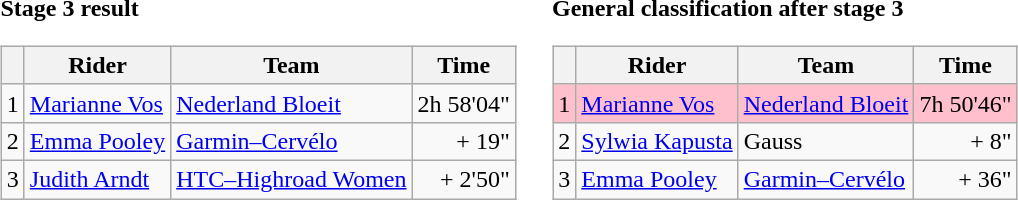<table>
<tr>
<td><strong>Stage 3 result</strong><br><table class="wikitable">
<tr>
<th></th>
<th>Rider</th>
<th>Team</th>
<th>Time</th>
</tr>
<tr>
<td>1</td>
<td> <a href='#'>Marianne Vos</a></td>
<td><a href='#'>Nederland Bloeit</a></td>
<td align=right>2h 58'04"</td>
</tr>
<tr>
<td align=right>2</td>
<td> <a href='#'>Emma Pooley</a></td>
<td><a href='#'>Garmin–Cervélo</a></td>
<td align=right>+ 19"</td>
</tr>
<tr>
<td align=right>3</td>
<td> <a href='#'>Judith Arndt</a></td>
<td><a href='#'>HTC–Highroad Women</a></td>
<td align=right>+ 2'50"</td>
</tr>
</table>
</td>
<td></td>
<td><strong>General classification after stage 3</strong><br><table class="wikitable">
<tr>
<th></th>
<th>Rider</th>
<th>Team</th>
<th>Time</th>
</tr>
<tr bgcolor=#ffc0cb>
<td align=right>1</td>
<td> <a href='#'>Marianne Vos</a></td>
<td><a href='#'>Nederland Bloeit</a></td>
<td align=right>7h 50'46"</td>
</tr>
<tr>
<td align=right>2</td>
<td> <a href='#'>Sylwia Kapusta</a></td>
<td>Gauss</td>
<td align=right>+ 8"</td>
</tr>
<tr>
<td align=right>3</td>
<td> <a href='#'>Emma Pooley</a></td>
<td><a href='#'>Garmin–Cervélo</a></td>
<td align=right>+ 36"</td>
</tr>
</table>
</td>
</tr>
</table>
